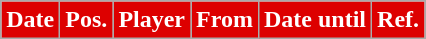<table class="wikitable plainrowheaders sortable">
<tr>
<th style="background:#DD0000;color:#fff;">Date</th>
<th style="background:#DD0000;color:#fff;">Pos.</th>
<th style="background:#DD0000;color:#fff;">Player</th>
<th style="background:#DD0000;color:#fff;">From</th>
<th style="background:#DD0000;color:#fff;">Date until</th>
<th style="background:#DD0000;color:#fff;">Ref.</th>
</tr>
</table>
